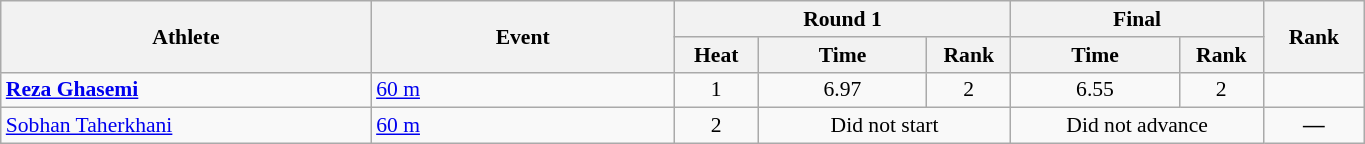<table class="wikitable" width="72%" style="text-align:center; font-size:90%">
<tr>
<th rowspan="2" width="22%">Athlete</th>
<th rowspan="2" width="18%">Event</th>
<th colspan="3" width="20%">Round 1</th>
<th colspan="2" width="15%">Final</th>
<th rowspan="2" width="6%">Rank</th>
</tr>
<tr>
<th width="5%">Heat</th>
<th width="10%">Time</th>
<th>Rank</th>
<th width="10%">Time</th>
<th>Rank</th>
</tr>
<tr>
<td align="left"><strong><a href='#'>Reza Ghasemi</a></strong></td>
<td align="left"><a href='#'>60 m</a></td>
<td>1</td>
<td>6.97</td>
<td>2 <strong></strong></td>
<td>6.55</td>
<td>2</td>
<td align=center></td>
</tr>
<tr>
<td align="left"><a href='#'>Sobhan Taherkhani</a></td>
<td align="left"><a href='#'>60 m</a></td>
<td>2</td>
<td colspan=2 align=center>Did not start</td>
<td colspan=2 align=center>Did not advance</td>
<td align=center><strong>—</strong></td>
</tr>
</table>
